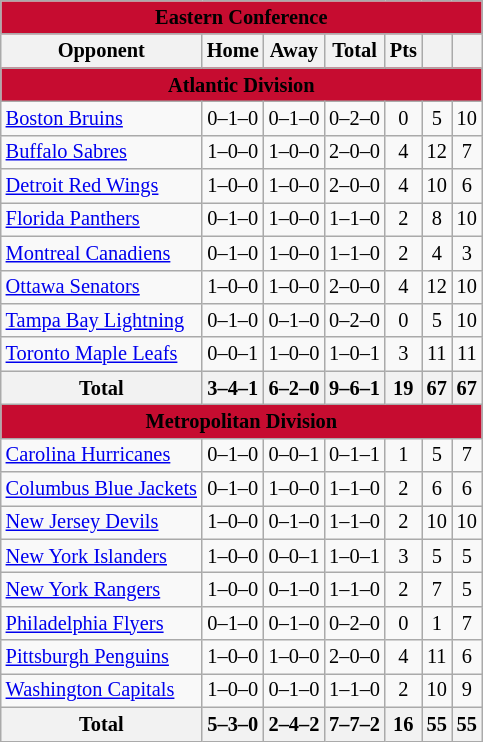<table class="wikitable" style="font-size:85%; text-align:center;">
<tr>
<td colspan="7" style="text-align:center; background:#C60C30;"><span><strong>Eastern Conference</strong></span></td>
</tr>
<tr>
<th>Opponent</th>
<th>Home</th>
<th>Away</th>
<th>Total</th>
<th>Pts</th>
<th></th>
<th></th>
</tr>
<tr>
<td colspan="7" style="text-align:center; background:#C60C30;"><span><strong>Atlantic Division</strong></span></td>
</tr>
<tr>
<td style="text-align:left;"><a href='#'>Boston Bruins</a></td>
<td>0–1–0</td>
<td>0–1–0</td>
<td>0–2–0</td>
<td>0</td>
<td>5</td>
<td>10</td>
</tr>
<tr>
<td style="text-align:left;"><a href='#'>Buffalo Sabres</a></td>
<td>1–0–0</td>
<td>1–0–0</td>
<td>2–0–0</td>
<td>4</td>
<td>12</td>
<td>7</td>
</tr>
<tr>
<td style="text-align:left;"><a href='#'>Detroit Red Wings</a></td>
<td>1–0–0</td>
<td>1–0–0</td>
<td>2–0–0</td>
<td>4</td>
<td>10</td>
<td>6</td>
</tr>
<tr>
<td style="text-align:left;"><a href='#'>Florida Panthers</a></td>
<td>0–1–0</td>
<td>1–0–0</td>
<td>1–1–0</td>
<td>2</td>
<td>8</td>
<td>10</td>
</tr>
<tr>
<td style="text-align:left;"><a href='#'>Montreal Canadiens</a></td>
<td>0–1–0</td>
<td>1–0–0</td>
<td>1–1–0</td>
<td>2</td>
<td>4</td>
<td>3</td>
</tr>
<tr>
<td style="text-align:left;"><a href='#'>Ottawa Senators</a></td>
<td>1–0–0</td>
<td>1–0–0</td>
<td>2–0–0</td>
<td>4</td>
<td>12</td>
<td>10</td>
</tr>
<tr>
<td style="text-align:left;"><a href='#'>Tampa Bay Lightning</a></td>
<td>0–1–0</td>
<td>0–1–0</td>
<td>0–2–0</td>
<td>0</td>
<td>5</td>
<td>10</td>
</tr>
<tr>
<td style="text-align:left;"><a href='#'>Toronto Maple Leafs</a></td>
<td>0–0–1</td>
<td>1–0–0</td>
<td>1–0–1</td>
<td>3</td>
<td>11</td>
<td>11</td>
</tr>
<tr>
<th>Total</th>
<th>3–4–1</th>
<th>6–2–0</th>
<th>9–6–1</th>
<th>19</th>
<th>67</th>
<th>67</th>
</tr>
<tr>
<td colspan="7" style="text-align:center; background:#C60C30;"><span><strong>Metropolitan Division</strong></span></td>
</tr>
<tr>
<td style="text-align:left;"><a href='#'>Carolina Hurricanes</a></td>
<td>0–1–0</td>
<td>0–0–1</td>
<td>0–1–1</td>
<td>1</td>
<td>5</td>
<td>7</td>
</tr>
<tr>
<td style="text-align:left;"><a href='#'>Columbus Blue Jackets</a></td>
<td>0–1–0</td>
<td>1–0–0</td>
<td>1–1–0</td>
<td>2</td>
<td>6</td>
<td>6</td>
</tr>
<tr>
<td style="text-align:left;"><a href='#'>New Jersey Devils</a></td>
<td>1–0–0</td>
<td>0–1–0</td>
<td>1–1–0</td>
<td>2</td>
<td>10</td>
<td>10</td>
</tr>
<tr>
<td style="text-align:left;"><a href='#'>New York Islanders</a></td>
<td>1–0–0</td>
<td>0–0–1</td>
<td>1–0–1</td>
<td>3</td>
<td>5</td>
<td>5</td>
</tr>
<tr>
<td style="text-align:left;"><a href='#'>New York Rangers</a></td>
<td>1–0–0</td>
<td>0–1–0</td>
<td>1–1–0</td>
<td>2</td>
<td>7</td>
<td>5</td>
</tr>
<tr>
<td style="text-align:left;"><a href='#'>Philadelphia Flyers</a></td>
<td>0–1–0</td>
<td>0–1–0</td>
<td>0–2–0</td>
<td>0</td>
<td>1</td>
<td>7</td>
</tr>
<tr>
<td style="text-align:left;"><a href='#'>Pittsburgh Penguins</a></td>
<td>1–0–0</td>
<td>1–0–0</td>
<td>2–0–0</td>
<td>4</td>
<td>11</td>
<td>6</td>
</tr>
<tr>
<td style="text-align:left;"><a href='#'>Washington Capitals</a></td>
<td>1–0–0</td>
<td>0–1–0</td>
<td>1–1–0</td>
<td>2</td>
<td>10</td>
<td>9</td>
</tr>
<tr>
<th>Total</th>
<th>5–3–0</th>
<th>2–4–2</th>
<th>7–7–2</th>
<th>16</th>
<th>55</th>
<th>55</th>
</tr>
</table>
